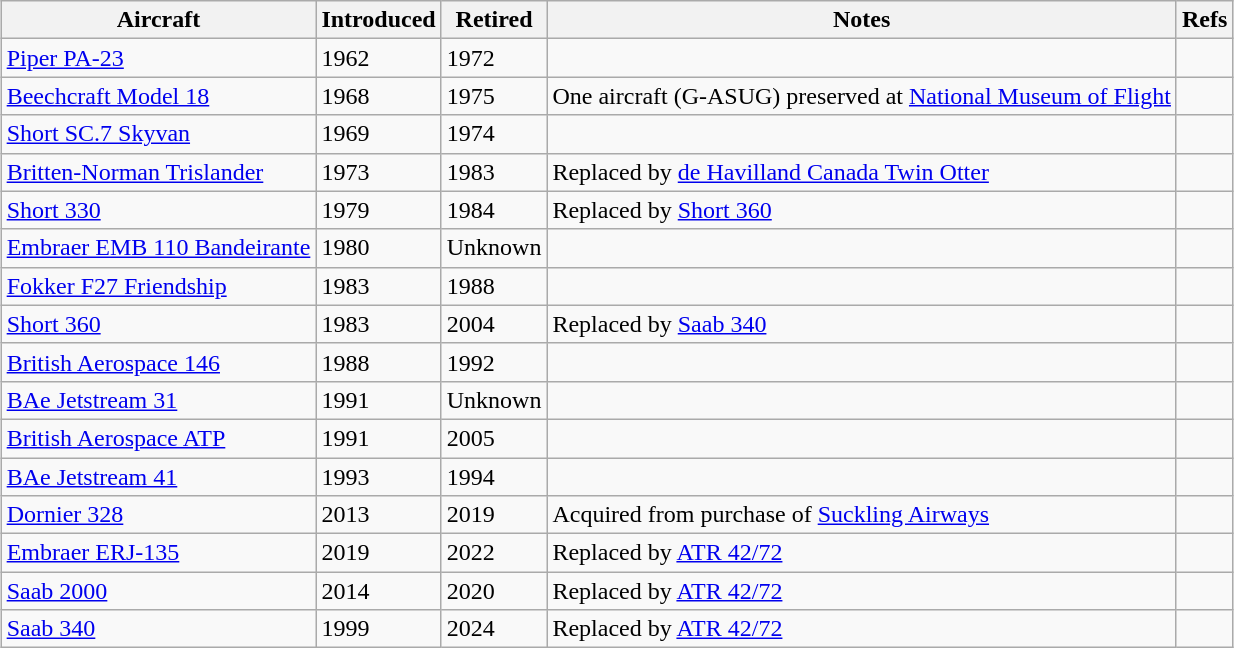<table class="wikitable" style="margin:auto;">
<tr>
<th>Aircraft</th>
<th>Introduced</th>
<th>Retired</th>
<th>Notes</th>
<th>Refs</th>
</tr>
<tr>
<td><a href='#'>Piper PA-23</a></td>
<td>1962</td>
<td>1972</td>
<td></td>
<td></td>
</tr>
<tr>
<td><a href='#'>Beechcraft Model 18</a></td>
<td>1968</td>
<td>1975</td>
<td>One aircraft (G-ASUG) preserved at <a href='#'>National Museum of Flight</a></td>
<td></td>
</tr>
<tr>
<td><a href='#'>Short SC.7 Skyvan</a></td>
<td>1969</td>
<td>1974</td>
<td></td>
<td></td>
</tr>
<tr>
<td><a href='#'>Britten-Norman Trislander</a></td>
<td>1973</td>
<td>1983</td>
<td>Replaced by <a href='#'>de Havilland Canada Twin Otter</a></td>
<td></td>
</tr>
<tr>
<td><a href='#'>Short 330</a></td>
<td>1979</td>
<td>1984</td>
<td>Replaced by <a href='#'>Short 360</a></td>
<td></td>
</tr>
<tr>
<td><a href='#'>Embraer EMB 110 Bandeirante</a></td>
<td>1980</td>
<td>Unknown</td>
<td></td>
<td></td>
</tr>
<tr>
<td><a href='#'>Fokker F27 Friendship</a></td>
<td>1983</td>
<td>1988</td>
<td></td>
<td></td>
</tr>
<tr>
<td><a href='#'>Short 360</a></td>
<td>1983</td>
<td>2004</td>
<td>Replaced by <a href='#'>Saab 340</a></td>
<td></td>
</tr>
<tr>
<td><a href='#'>British Aerospace 146</a></td>
<td>1988</td>
<td>1992</td>
<td></td>
<td></td>
</tr>
<tr>
<td><a href='#'>BAe Jetstream 31</a></td>
<td>1991</td>
<td>Unknown</td>
<td></td>
<td></td>
</tr>
<tr>
<td><a href='#'>British Aerospace ATP</a></td>
<td>1991</td>
<td>2005</td>
<td></td>
<td></td>
</tr>
<tr>
<td><a href='#'>BAe Jetstream 41</a></td>
<td>1993</td>
<td>1994</td>
<td></td>
<td></td>
</tr>
<tr>
<td><a href='#'>Dornier 328</a></td>
<td>2013</td>
<td>2019</td>
<td>Acquired from purchase of <a href='#'>Suckling Airways</a></td>
<td></td>
</tr>
<tr>
<td><a href='#'>Embraer ERJ-135</a></td>
<td>2019</td>
<td>2022</td>
<td>Replaced by <a href='#'>ATR 42/72</a></td>
<td></td>
</tr>
<tr>
<td><a href='#'>Saab 2000</a></td>
<td>2014</td>
<td>2020</td>
<td>Replaced by <a href='#'>ATR 42/72</a></td>
<td></td>
</tr>
<tr>
<td><a href='#'>Saab 340</a></td>
<td>1999</td>
<td>2024</td>
<td>Replaced by <a href='#'>ATR 42/72</a></td>
<td></td>
</tr>
</table>
